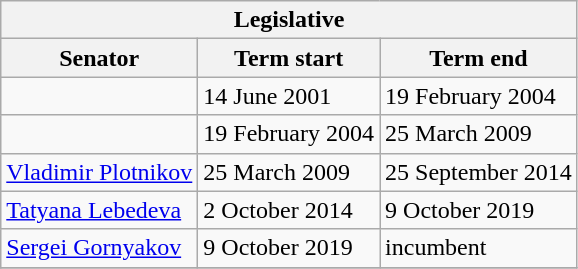<table class="wikitable sortable">
<tr>
<th colspan=3>Legislative</th>
</tr>
<tr>
<th>Senator</th>
<th>Term start</th>
<th>Term end</th>
</tr>
<tr>
<td></td>
<td>14 June 2001</td>
<td>19 February 2004</td>
</tr>
<tr>
<td></td>
<td>19 February 2004</td>
<td>25 March 2009</td>
</tr>
<tr>
<td><a href='#'>Vladimir Plotnikov</a></td>
<td>25 March 2009</td>
<td>25 September 2014</td>
</tr>
<tr>
<td><a href='#'>Tatyana Lebedeva</a></td>
<td>2 October 2014</td>
<td>9 October 2019</td>
</tr>
<tr>
<td><a href='#'>Sergei Gornyakov</a></td>
<td>9 October 2019</td>
<td>incumbent</td>
</tr>
<tr>
</tr>
</table>
